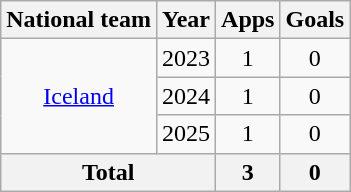<table class="wikitable" style="text-align:center">
<tr>
<th>National team</th>
<th>Year</th>
<th>Apps</th>
<th>Goals</th>
</tr>
<tr>
<td rowspan="3"><a href='#'>Iceland</a></td>
<td>2023</td>
<td>1</td>
<td>0</td>
</tr>
<tr>
<td>2024</td>
<td>1</td>
<td>0</td>
</tr>
<tr>
<td>2025</td>
<td>1</td>
<td>0</td>
</tr>
<tr>
<th colspan="2">Total</th>
<th>3</th>
<th>0</th>
</tr>
</table>
